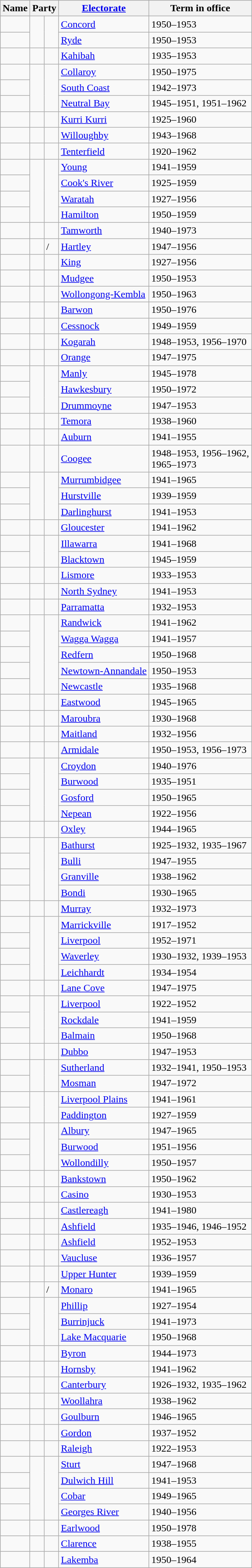<table class="wikitable sortable">
<tr>
<th>Name</th>
<th colspan=2>Party</th>
<th><a href='#'>Electorate</a></th>
<th>Term in office</th>
</tr>
<tr>
<td></td>
<td rowspan="2" > </td>
<td rowspan="2"></td>
<td><a href='#'>Concord</a></td>
<td>1950–1953</td>
</tr>
<tr>
<td></td>
<td><a href='#'>Ryde</a></td>
<td>1950–1953</td>
</tr>
<tr>
<td></td>
<td> </td>
<td></td>
<td><a href='#'>Kahibah</a></td>
<td>1935–1953</td>
</tr>
<tr>
<td></td>
<td rowspan="3" > </td>
<td rowspan="3"></td>
<td><a href='#'>Collaroy</a></td>
<td>1950–1975</td>
</tr>
<tr>
<td></td>
<td><a href='#'>South Coast</a></td>
<td>1942–1973</td>
</tr>
<tr>
<td></td>
<td><a href='#'>Neutral Bay</a></td>
<td>1945–1951, 1951–1962</td>
</tr>
<tr>
<td></td>
<td> </td>
<td></td>
<td><a href='#'>Kurri Kurri</a></td>
<td>1925–1960</td>
</tr>
<tr>
<td></td>
<td> </td>
<td></td>
<td><a href='#'>Willoughby</a></td>
<td>1943–1968</td>
</tr>
<tr>
<td></td>
<td> </td>
<td></td>
<td><a href='#'>Tenterfield</a></td>
<td>1920–1962</td>
</tr>
<tr>
<td></td>
<td rowspan="4" > </td>
<td rowspan="4"></td>
<td><a href='#'>Young</a></td>
<td>1941–1959</td>
</tr>
<tr>
<td></td>
<td><a href='#'>Cook's River</a></td>
<td>1925–1959</td>
</tr>
<tr>
<td></td>
<td><a href='#'>Waratah</a></td>
<td>1927–1956</td>
</tr>
<tr>
<td></td>
<td><a href='#'>Hamilton</a></td>
<td>1950–1959</td>
</tr>
<tr>
<td></td>
<td> </td>
<td></td>
<td><a href='#'>Tamworth</a></td>
<td>1940–1973</td>
</tr>
<tr>
<td></td>
<td> </td>
<td> / </td>
<td><a href='#'>Hartley</a></td>
<td>1947–1956</td>
</tr>
<tr>
<td></td>
<td> </td>
<td></td>
<td><a href='#'>King</a></td>
<td>1927–1956</td>
</tr>
<tr>
<td></td>
<td> </td>
<td></td>
<td><a href='#'>Mudgee</a></td>
<td>1950–1953</td>
</tr>
<tr>
<td></td>
<td> </td>
<td></td>
<td><a href='#'>Wollongong-Kembla</a></td>
<td>1950–1963</td>
</tr>
<tr>
<td></td>
<td> </td>
<td></td>
<td><a href='#'>Barwon</a></td>
<td>1950–1976</td>
</tr>
<tr>
<td></td>
<td> </td>
<td></td>
<td><a href='#'>Cessnock</a></td>
<td>1949–1959</td>
</tr>
<tr>
<td></td>
<td> </td>
<td></td>
<td><a href='#'>Kogarah</a></td>
<td>1948–1953, 1956–1970</td>
</tr>
<tr>
<td></td>
<td> </td>
<td></td>
<td><a href='#'>Orange</a></td>
<td>1947–1975</td>
</tr>
<tr>
<td></td>
<td rowspan="3" > </td>
<td rowspan="3"></td>
<td><a href='#'>Manly</a></td>
<td>1945–1978</td>
</tr>
<tr>
<td></td>
<td><a href='#'>Hawkesbury</a></td>
<td>1950–1972</td>
</tr>
<tr>
<td></td>
<td><a href='#'>Drummoyne</a></td>
<td>1947–1953</td>
</tr>
<tr>
<td></td>
<td> </td>
<td></td>
<td><a href='#'>Temora</a></td>
<td>1938–1960</td>
</tr>
<tr>
<td></td>
<td> </td>
<td></td>
<td><a href='#'>Auburn</a></td>
<td>1941–1955</td>
</tr>
<tr>
<td></td>
<td> </td>
<td></td>
<td><a href='#'>Coogee</a></td>
<td>1948–1953, 1956–1962,<br>1965–1973</td>
</tr>
<tr>
<td></td>
<td rowspan="3" > </td>
<td rowspan="3"></td>
<td><a href='#'>Murrumbidgee</a></td>
<td>1941–1965</td>
</tr>
<tr>
<td></td>
<td><a href='#'>Hurstville</a></td>
<td>1939–1959</td>
</tr>
<tr>
<td></td>
<td><a href='#'>Darlinghurst</a></td>
<td>1941–1953</td>
</tr>
<tr>
<td></td>
<td> </td>
<td></td>
<td><a href='#'>Gloucester</a></td>
<td>1941–1962</td>
</tr>
<tr>
<td></td>
<td rowspan="2" > </td>
<td rowspan="2"></td>
<td><a href='#'>Illawarra</a></td>
<td>1941–1968</td>
</tr>
<tr>
<td></td>
<td><a href='#'>Blacktown</a></td>
<td>1945–1959</td>
</tr>
<tr>
<td></td>
<td> </td>
<td></td>
<td><a href='#'>Lismore</a></td>
<td>1933–1953</td>
</tr>
<tr>
<td></td>
<td> </td>
<td></td>
<td><a href='#'>North Sydney</a></td>
<td>1941–1953</td>
</tr>
<tr>
<td></td>
<td> </td>
<td></td>
<td><a href='#'>Parramatta</a></td>
<td>1932–1953</td>
</tr>
<tr>
<td></td>
<td rowspan="5" > </td>
<td rowspan="5"></td>
<td><a href='#'>Randwick</a></td>
<td>1941–1962</td>
</tr>
<tr>
<td></td>
<td><a href='#'>Wagga Wagga</a></td>
<td>1941–1957</td>
</tr>
<tr>
<td></td>
<td><a href='#'>Redfern</a></td>
<td>1950–1968</td>
</tr>
<tr>
<td></td>
<td><a href='#'>Newtown-Annandale</a></td>
<td>1950–1953</td>
</tr>
<tr>
<td></td>
<td><a href='#'>Newcastle</a></td>
<td>1935–1968</td>
</tr>
<tr>
<td></td>
<td> </td>
<td></td>
<td><a href='#'>Eastwood</a></td>
<td>1945–1965</td>
</tr>
<tr>
<td></td>
<td> </td>
<td></td>
<td><a href='#'>Maroubra</a></td>
<td>1930–1968</td>
</tr>
<tr>
<td></td>
<td> </td>
<td></td>
<td><a href='#'>Maitland</a></td>
<td>1932–1956</td>
</tr>
<tr>
<td></td>
<td> </td>
<td></td>
<td><a href='#'>Armidale</a></td>
<td>1950–1953, 1956–1973</td>
</tr>
<tr>
<td></td>
<td rowspan="4" > </td>
<td rowspan="4"></td>
<td><a href='#'>Croydon</a></td>
<td>1940–1976</td>
</tr>
<tr>
<td></td>
<td><a href='#'>Burwood</a></td>
<td>1935–1951</td>
</tr>
<tr>
<td></td>
<td><a href='#'>Gosford</a></td>
<td>1950–1965</td>
</tr>
<tr>
<td></td>
<td><a href='#'>Nepean</a></td>
<td>1922–1956</td>
</tr>
<tr>
<td></td>
<td> </td>
<td></td>
<td><a href='#'>Oxley</a></td>
<td>1944–1965</td>
</tr>
<tr>
<td></td>
<td rowspan="4" > </td>
<td rowspan="4"></td>
<td><a href='#'>Bathurst</a></td>
<td>1925–1932, 1935–1967</td>
</tr>
<tr>
<td></td>
<td><a href='#'>Bulli</a></td>
<td>1947–1955</td>
</tr>
<tr>
<td></td>
<td><a href='#'>Granville</a></td>
<td>1938–1962</td>
</tr>
<tr>
<td></td>
<td><a href='#'>Bondi</a></td>
<td>1930–1965</td>
</tr>
<tr>
<td></td>
<td> </td>
<td></td>
<td><a href='#'>Murray</a></td>
<td>1932–1973</td>
</tr>
<tr>
<td></td>
<td rowspan="4" > </td>
<td rowspan="4"></td>
<td><a href='#'>Marrickville</a></td>
<td>1917–1952</td>
</tr>
<tr>
<td></td>
<td><a href='#'>Liverpool</a></td>
<td>1952–1971</td>
</tr>
<tr>
<td></td>
<td><a href='#'>Waverley</a></td>
<td>1930–1932, 1939–1953</td>
</tr>
<tr>
<td></td>
<td><a href='#'>Leichhardt</a></td>
<td>1934–1954</td>
</tr>
<tr>
<td></td>
<td> </td>
<td></td>
<td><a href='#'>Lane Cove</a></td>
<td>1947–1975</td>
</tr>
<tr>
<td></td>
<td rowspan="3" > </td>
<td rowspan="3"></td>
<td><a href='#'>Liverpool</a></td>
<td>1922–1952</td>
</tr>
<tr>
<td></td>
<td><a href='#'>Rockdale</a></td>
<td>1941–1959</td>
</tr>
<tr>
<td></td>
<td><a href='#'>Balmain</a></td>
<td>1950–1968</td>
</tr>
<tr>
<td></td>
<td> </td>
<td></td>
<td><a href='#'>Dubbo</a></td>
<td>1947–1953</td>
</tr>
<tr>
<td></td>
<td rowspan="2" > </td>
<td rowspan="2"></td>
<td><a href='#'>Sutherland</a></td>
<td>1932–1941, 1950–1953</td>
</tr>
<tr>
<td></td>
<td><a href='#'>Mosman</a></td>
<td>1947–1972</td>
</tr>
<tr>
<td></td>
<td rowspan="2" > </td>
<td rowspan="2"></td>
<td><a href='#'>Liverpool Plains</a></td>
<td>1941–1961</td>
</tr>
<tr>
<td></td>
<td><a href='#'>Paddington</a></td>
<td>1927–1959</td>
</tr>
<tr>
<td></td>
<td rowspan="3" > </td>
<td rowspan="3"></td>
<td><a href='#'>Albury</a></td>
<td>1947–1965</td>
</tr>
<tr>
<td></td>
<td><a href='#'>Burwood</a></td>
<td>1951–1956</td>
</tr>
<tr>
<td></td>
<td><a href='#'>Wollondilly</a></td>
<td>1950–1957</td>
</tr>
<tr>
<td></td>
<td> </td>
<td></td>
<td><a href='#'>Bankstown</a></td>
<td>1950–1962</td>
</tr>
<tr>
<td></td>
<td> </td>
<td></td>
<td><a href='#'>Casino</a></td>
<td>1930–1953</td>
</tr>
<tr>
<td></td>
<td> </td>
<td></td>
<td><a href='#'>Castlereagh</a></td>
<td>1941–1980</td>
</tr>
<tr>
<td></td>
<td> </td>
<td></td>
<td><a href='#'>Ashfield</a></td>
<td>1935–1946, 1946–1952</td>
</tr>
<tr>
<td></td>
<td> </td>
<td></td>
<td><a href='#'>Ashfield</a></td>
<td>1952–1953</td>
</tr>
<tr>
<td></td>
<td> </td>
<td></td>
<td><a href='#'>Vaucluse</a></td>
<td>1936–1957</td>
</tr>
<tr>
<td></td>
<td> </td>
<td></td>
<td><a href='#'>Upper Hunter</a></td>
<td>1939–1959</td>
</tr>
<tr>
<td></td>
<td> </td>
<td> / </td>
<td><a href='#'>Monaro</a></td>
<td>1941–1965</td>
</tr>
<tr>
<td></td>
<td rowspan="3" > </td>
<td rowspan="3"></td>
<td><a href='#'>Phillip</a></td>
<td>1927–1954</td>
</tr>
<tr>
<td></td>
<td><a href='#'>Burrinjuck</a></td>
<td>1941–1973</td>
</tr>
<tr>
<td></td>
<td><a href='#'>Lake Macquarie</a></td>
<td>1950–1968</td>
</tr>
<tr>
<td></td>
<td> </td>
<td></td>
<td><a href='#'>Byron</a></td>
<td>1944–1973</td>
</tr>
<tr>
<td></td>
<td> </td>
<td></td>
<td><a href='#'>Hornsby</a></td>
<td>1941–1962</td>
</tr>
<tr>
<td></td>
<td> </td>
<td></td>
<td><a href='#'>Canterbury</a></td>
<td>1926–1932, 1935–1962</td>
</tr>
<tr>
<td></td>
<td> </td>
<td></td>
<td><a href='#'>Woollahra</a></td>
<td>1938–1962</td>
</tr>
<tr>
<td></td>
<td> </td>
<td></td>
<td><a href='#'>Goulburn</a></td>
<td>1946–1965</td>
</tr>
<tr>
<td></td>
<td> </td>
<td></td>
<td><a href='#'>Gordon</a></td>
<td>1937–1952</td>
</tr>
<tr>
<td></td>
<td> </td>
<td></td>
<td><a href='#'>Raleigh</a></td>
<td>1922–1953</td>
</tr>
<tr>
<td></td>
<td rowspan="4" > </td>
<td rowspan="4"></td>
<td><a href='#'>Sturt</a></td>
<td>1947–1968</td>
</tr>
<tr>
<td></td>
<td><a href='#'>Dulwich Hill</a></td>
<td>1941–1953</td>
</tr>
<tr>
<td></td>
<td><a href='#'>Cobar</a></td>
<td>1949–1965</td>
</tr>
<tr>
<td></td>
<td><a href='#'>Georges River</a></td>
<td>1940–1956</td>
</tr>
<tr>
<td></td>
<td> </td>
<td></td>
<td><a href='#'>Earlwood</a></td>
<td>1950–1978</td>
</tr>
<tr>
<td></td>
<td> </td>
<td></td>
<td><a href='#'>Clarence</a></td>
<td>1938–1955</td>
</tr>
<tr>
<td></td>
<td> </td>
<td></td>
<td><a href='#'>Lakemba</a></td>
<td>1950–1964</td>
</tr>
</table>
